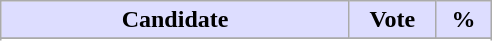<table class="wikitable">
<tr>
<th style="background:#ddf; width:225px;">Candidate</th>
<th style="background:#ddf; width:50px;">Vote</th>
<th style="background:#ddf; width:30px;">%</th>
</tr>
<tr>
</tr>
<tr>
</tr>
</table>
